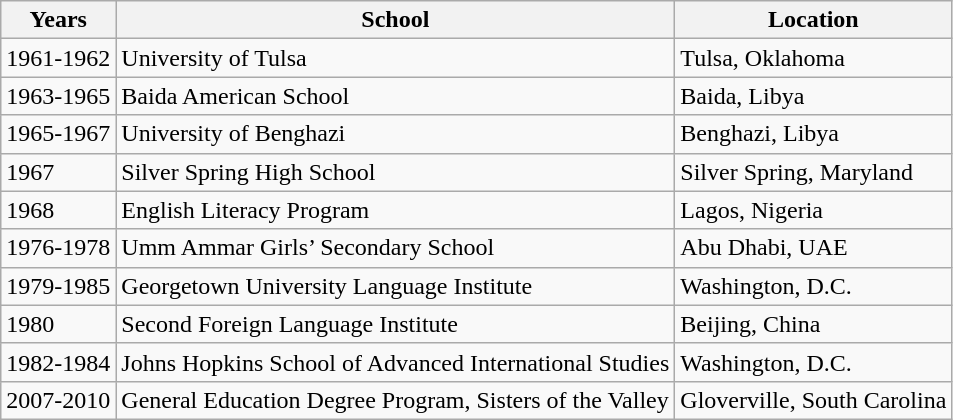<table class="wikitable">
<tr>
<th>Years</th>
<th>School</th>
<th>Location</th>
</tr>
<tr>
<td>1961-1962</td>
<td>University of Tulsa</td>
<td>Tulsa, Oklahoma</td>
</tr>
<tr>
<td>1963-1965</td>
<td>Baida American School</td>
<td>Baida, Libya</td>
</tr>
<tr>
<td>1965-1967</td>
<td>University of Benghazi</td>
<td>Benghazi, Libya</td>
</tr>
<tr>
<td>1967</td>
<td>Silver Spring High School</td>
<td>Silver Spring, Maryland</td>
</tr>
<tr>
<td>1968</td>
<td>English Literacy Program</td>
<td>Lagos, Nigeria</td>
</tr>
<tr>
<td>1976-1978</td>
<td>Umm Ammar Girls’ Secondary School</td>
<td>Abu Dhabi, UAE</td>
</tr>
<tr>
<td>1979-1985</td>
<td>Georgetown University Language Institute</td>
<td>Washington, D.C.</td>
</tr>
<tr>
<td>1980</td>
<td>Second Foreign Language Institute</td>
<td>Beijing, China</td>
</tr>
<tr>
<td>1982-1984</td>
<td>Johns Hopkins School of Advanced International Studies</td>
<td>Washington, D.C.</td>
</tr>
<tr>
<td>2007-2010</td>
<td>General Education Degree Program, Sisters of the Valley</td>
<td>Gloverville, South Carolina</td>
</tr>
</table>
